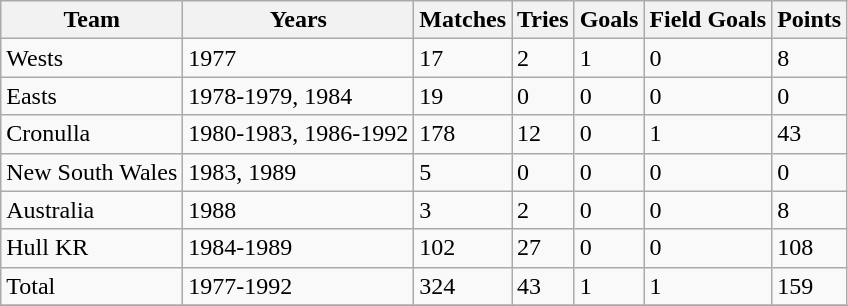<table class="wikitable">
<tr>
<th>Team</th>
<th>Years</th>
<th>Matches</th>
<th>Tries</th>
<th>Goals</th>
<th>Field Goals</th>
<th>Points</th>
</tr>
<tr>
<td>Wests</td>
<td>1977</td>
<td>17</td>
<td>2</td>
<td>1</td>
<td>0</td>
<td>8</td>
</tr>
<tr>
<td>Easts</td>
<td>1978-1979, 1984</td>
<td>19</td>
<td>0</td>
<td>0</td>
<td>0</td>
<td>0</td>
</tr>
<tr>
<td>Cronulla</td>
<td>1980-1983, 1986-1992</td>
<td>178</td>
<td>12</td>
<td>0</td>
<td>1</td>
<td>43</td>
</tr>
<tr>
<td>New South Wales</td>
<td>1983, 1989</td>
<td>5</td>
<td>0</td>
<td>0</td>
<td>0</td>
<td>0</td>
</tr>
<tr>
<td>Australia</td>
<td>1988</td>
<td>3</td>
<td>2</td>
<td>0</td>
<td>0</td>
<td>8</td>
</tr>
<tr>
<td>Hull KR</td>
<td>1984-1989</td>
<td>102</td>
<td>27</td>
<td>0</td>
<td>0</td>
<td>108</td>
</tr>
<tr>
<td>Total</td>
<td>1977-1992</td>
<td>324</td>
<td>43</td>
<td>1</td>
<td>1</td>
<td>159</td>
</tr>
<tr>
</tr>
</table>
